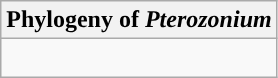<table class="wikitable">
<tr>
<th colspan=1>Phylogeny of <em>Pterozonium</em></th>
</tr>
<tr>
<td style="vertical-align:top"><br></td>
</tr>
</table>
